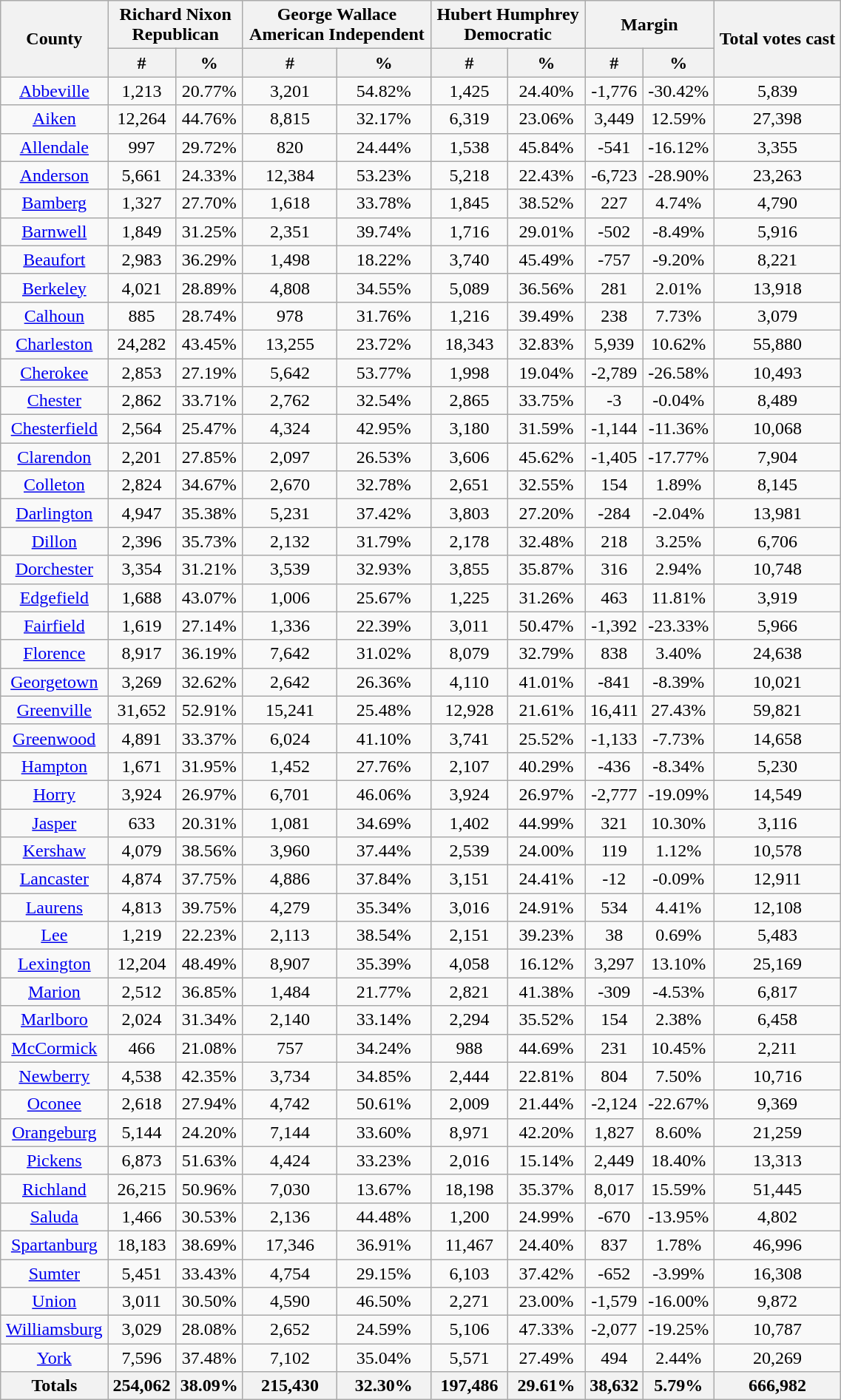<table width="60%" class="wikitable sortable">
<tr>
<th rowspan="2">County</th>
<th colspan="2">Richard Nixon<br>Republican</th>
<th colspan="2">George Wallace<br>American Independent</th>
<th colspan="2">Hubert Humphrey<br>Democratic</th>
<th colspan="2">Margin</th>
<th rowspan="2">Total votes cast</th>
</tr>
<tr>
<th style="text-align:center;" data-sort-type="number">#</th>
<th style="text-align:center;" data-sort-type="number">%</th>
<th style="text-align:center;" data-sort-type="number">#</th>
<th style="text-align:center;" data-sort-type="number">%</th>
<th style="text-align:center;" data-sort-type="number">#</th>
<th style="text-align:center;" data-sort-type="number">%</th>
<th style="text-align:center;" data-sort-type="number">#</th>
<th style="text-align:center;" data-sort-type="number">%</th>
</tr>
<tr style="text-align:center;">
<td><a href='#'>Abbeville</a></td>
<td>1,213</td>
<td>20.77%</td>
<td>3,201</td>
<td>54.82%</td>
<td>1,425</td>
<td>24.40%</td>
<td>-1,776</td>
<td>-30.42%</td>
<td>5,839</td>
</tr>
<tr style="text-align:center;">
<td><a href='#'>Aiken</a></td>
<td>12,264</td>
<td>44.76%</td>
<td>8,815</td>
<td>32.17%</td>
<td>6,319</td>
<td>23.06%</td>
<td>3,449</td>
<td>12.59%</td>
<td>27,398</td>
</tr>
<tr style="text-align:center;">
<td><a href='#'>Allendale</a></td>
<td>997</td>
<td>29.72%</td>
<td>820</td>
<td>24.44%</td>
<td>1,538</td>
<td>45.84%</td>
<td>-541</td>
<td>-16.12%</td>
<td>3,355</td>
</tr>
<tr style="text-align:center;">
<td><a href='#'>Anderson</a></td>
<td>5,661</td>
<td>24.33%</td>
<td>12,384</td>
<td>53.23%</td>
<td>5,218</td>
<td>22.43%</td>
<td>-6,723</td>
<td>-28.90%</td>
<td>23,263</td>
</tr>
<tr style="text-align:center;">
<td><a href='#'>Bamberg</a></td>
<td>1,327</td>
<td>27.70%</td>
<td>1,618</td>
<td>33.78%</td>
<td>1,845</td>
<td>38.52%</td>
<td>227</td>
<td>4.74%</td>
<td>4,790</td>
</tr>
<tr style="text-align:center;">
<td><a href='#'>Barnwell</a></td>
<td>1,849</td>
<td>31.25%</td>
<td>2,351</td>
<td>39.74%</td>
<td>1,716</td>
<td>29.01%</td>
<td>-502</td>
<td>-8.49%</td>
<td>5,916</td>
</tr>
<tr style="text-align:center;">
<td><a href='#'>Beaufort</a></td>
<td>2,983</td>
<td>36.29%</td>
<td>1,498</td>
<td>18.22%</td>
<td>3,740</td>
<td>45.49%</td>
<td>-757</td>
<td>-9.20%</td>
<td>8,221</td>
</tr>
<tr style="text-align:center;">
<td><a href='#'>Berkeley</a></td>
<td>4,021</td>
<td>28.89%</td>
<td>4,808</td>
<td>34.55%</td>
<td>5,089</td>
<td>36.56%</td>
<td>281</td>
<td>2.01%</td>
<td>13,918</td>
</tr>
<tr style="text-align:center;">
<td><a href='#'>Calhoun</a></td>
<td>885</td>
<td>28.74%</td>
<td>978</td>
<td>31.76%</td>
<td>1,216</td>
<td>39.49%</td>
<td>238</td>
<td>7.73%</td>
<td>3,079</td>
</tr>
<tr style="text-align:center;">
<td><a href='#'>Charleston</a></td>
<td>24,282</td>
<td>43.45%</td>
<td>13,255</td>
<td>23.72%</td>
<td>18,343</td>
<td>32.83%</td>
<td>5,939</td>
<td>10.62%</td>
<td>55,880</td>
</tr>
<tr style="text-align:center;">
<td><a href='#'>Cherokee</a></td>
<td>2,853</td>
<td>27.19%</td>
<td>5,642</td>
<td>53.77%</td>
<td>1,998</td>
<td>19.04%</td>
<td>-2,789</td>
<td>-26.58%</td>
<td>10,493</td>
</tr>
<tr style="text-align:center;">
<td><a href='#'>Chester</a></td>
<td>2,862</td>
<td>33.71%</td>
<td>2,762</td>
<td>32.54%</td>
<td>2,865</td>
<td>33.75%</td>
<td>-3</td>
<td>-0.04%</td>
<td>8,489</td>
</tr>
<tr style="text-align:center;">
<td><a href='#'>Chesterfield</a></td>
<td>2,564</td>
<td>25.47%</td>
<td>4,324</td>
<td>42.95%</td>
<td>3,180</td>
<td>31.59%</td>
<td>-1,144</td>
<td>-11.36%</td>
<td>10,068</td>
</tr>
<tr style="text-align:center;">
<td><a href='#'>Clarendon</a></td>
<td>2,201</td>
<td>27.85%</td>
<td>2,097</td>
<td>26.53%</td>
<td>3,606</td>
<td>45.62%</td>
<td>-1,405</td>
<td>-17.77%</td>
<td>7,904</td>
</tr>
<tr style="text-align:center;">
<td><a href='#'>Colleton</a></td>
<td>2,824</td>
<td>34.67%</td>
<td>2,670</td>
<td>32.78%</td>
<td>2,651</td>
<td>32.55%</td>
<td>154</td>
<td>1.89%</td>
<td>8,145</td>
</tr>
<tr style="text-align:center;">
<td><a href='#'>Darlington</a></td>
<td>4,947</td>
<td>35.38%</td>
<td>5,231</td>
<td>37.42%</td>
<td>3,803</td>
<td>27.20%</td>
<td>-284</td>
<td>-2.04%</td>
<td>13,981</td>
</tr>
<tr style="text-align:center;">
<td><a href='#'>Dillon</a></td>
<td>2,396</td>
<td>35.73%</td>
<td>2,132</td>
<td>31.79%</td>
<td>2,178</td>
<td>32.48%</td>
<td>218</td>
<td>3.25%</td>
<td>6,706</td>
</tr>
<tr style="text-align:center;">
<td><a href='#'>Dorchester</a></td>
<td>3,354</td>
<td>31.21%</td>
<td>3,539</td>
<td>32.93%</td>
<td>3,855</td>
<td>35.87%</td>
<td>316</td>
<td>2.94%</td>
<td>10,748</td>
</tr>
<tr style="text-align:center;">
<td><a href='#'>Edgefield</a></td>
<td>1,688</td>
<td>43.07%</td>
<td>1,006</td>
<td>25.67%</td>
<td>1,225</td>
<td>31.26%</td>
<td>463</td>
<td>11.81%</td>
<td>3,919</td>
</tr>
<tr style="text-align:center;">
<td><a href='#'>Fairfield</a></td>
<td>1,619</td>
<td>27.14%</td>
<td>1,336</td>
<td>22.39%</td>
<td>3,011</td>
<td>50.47%</td>
<td>-1,392</td>
<td>-23.33%</td>
<td>5,966</td>
</tr>
<tr style="text-align:center;">
<td><a href='#'>Florence</a></td>
<td>8,917</td>
<td>36.19%</td>
<td>7,642</td>
<td>31.02%</td>
<td>8,079</td>
<td>32.79%</td>
<td>838</td>
<td>3.40%</td>
<td>24,638</td>
</tr>
<tr style="text-align:center;">
<td><a href='#'>Georgetown</a></td>
<td>3,269</td>
<td>32.62%</td>
<td>2,642</td>
<td>26.36%</td>
<td>4,110</td>
<td>41.01%</td>
<td>-841</td>
<td>-8.39%</td>
<td>10,021</td>
</tr>
<tr style="text-align:center;">
<td><a href='#'>Greenville</a></td>
<td>31,652</td>
<td>52.91%</td>
<td>15,241</td>
<td>25.48%</td>
<td>12,928</td>
<td>21.61%</td>
<td>16,411</td>
<td>27.43%</td>
<td>59,821</td>
</tr>
<tr style="text-align:center;">
<td><a href='#'>Greenwood</a></td>
<td>4,891</td>
<td>33.37%</td>
<td>6,024</td>
<td>41.10%</td>
<td>3,741</td>
<td>25.52%</td>
<td>-1,133</td>
<td>-7.73%</td>
<td>14,658</td>
</tr>
<tr style="text-align:center;">
<td><a href='#'>Hampton</a></td>
<td>1,671</td>
<td>31.95%</td>
<td>1,452</td>
<td>27.76%</td>
<td>2,107</td>
<td>40.29%</td>
<td>-436</td>
<td>-8.34%</td>
<td>5,230</td>
</tr>
<tr style="text-align:center;">
<td><a href='#'>Horry</a></td>
<td>3,924</td>
<td>26.97%</td>
<td>6,701</td>
<td>46.06%</td>
<td>3,924</td>
<td>26.97%</td>
<td>-2,777</td>
<td>-19.09%</td>
<td>14,549</td>
</tr>
<tr style="text-align:center;">
<td><a href='#'>Jasper</a></td>
<td>633</td>
<td>20.31%</td>
<td>1,081</td>
<td>34.69%</td>
<td>1,402</td>
<td>44.99%</td>
<td>321</td>
<td>10.30%</td>
<td>3,116</td>
</tr>
<tr style="text-align:center;">
<td><a href='#'>Kershaw</a></td>
<td>4,079</td>
<td>38.56%</td>
<td>3,960</td>
<td>37.44%</td>
<td>2,539</td>
<td>24.00%</td>
<td>119</td>
<td>1.12%</td>
<td>10,578</td>
</tr>
<tr style="text-align:center;">
<td><a href='#'>Lancaster</a></td>
<td>4,874</td>
<td>37.75%</td>
<td>4,886</td>
<td>37.84%</td>
<td>3,151</td>
<td>24.41%</td>
<td>-12</td>
<td>-0.09%</td>
<td>12,911</td>
</tr>
<tr style="text-align:center;">
<td><a href='#'>Laurens</a></td>
<td>4,813</td>
<td>39.75%</td>
<td>4,279</td>
<td>35.34%</td>
<td>3,016</td>
<td>24.91%</td>
<td>534</td>
<td>4.41%</td>
<td>12,108</td>
</tr>
<tr style="text-align:center;">
<td><a href='#'>Lee</a></td>
<td>1,219</td>
<td>22.23%</td>
<td>2,113</td>
<td>38.54%</td>
<td>2,151</td>
<td>39.23%</td>
<td>38</td>
<td>0.69%</td>
<td>5,483</td>
</tr>
<tr style="text-align:center;">
<td><a href='#'>Lexington</a></td>
<td>12,204</td>
<td>48.49%</td>
<td>8,907</td>
<td>35.39%</td>
<td>4,058</td>
<td>16.12%</td>
<td>3,297</td>
<td>13.10%</td>
<td>25,169</td>
</tr>
<tr style="text-align:center;">
<td><a href='#'>Marion</a></td>
<td>2,512</td>
<td>36.85%</td>
<td>1,484</td>
<td>21.77%</td>
<td>2,821</td>
<td>41.38%</td>
<td>-309</td>
<td>-4.53%</td>
<td>6,817</td>
</tr>
<tr style="text-align:center;">
<td><a href='#'>Marlboro</a></td>
<td>2,024</td>
<td>31.34%</td>
<td>2,140</td>
<td>33.14%</td>
<td>2,294</td>
<td>35.52%</td>
<td>154</td>
<td>2.38%</td>
<td>6,458</td>
</tr>
<tr style="text-align:center;">
<td><a href='#'>McCormick</a></td>
<td>466</td>
<td>21.08%</td>
<td>757</td>
<td>34.24%</td>
<td>988</td>
<td>44.69%</td>
<td>231</td>
<td>10.45%</td>
<td>2,211</td>
</tr>
<tr style="text-align:center;">
<td><a href='#'>Newberry</a></td>
<td>4,538</td>
<td>42.35%</td>
<td>3,734</td>
<td>34.85%</td>
<td>2,444</td>
<td>22.81%</td>
<td>804</td>
<td>7.50%</td>
<td>10,716</td>
</tr>
<tr style="text-align:center;">
<td><a href='#'>Oconee</a></td>
<td>2,618</td>
<td>27.94%</td>
<td>4,742</td>
<td>50.61%</td>
<td>2,009</td>
<td>21.44%</td>
<td>-2,124</td>
<td>-22.67%</td>
<td>9,369</td>
</tr>
<tr style="text-align:center;">
<td><a href='#'>Orangeburg</a></td>
<td>5,144</td>
<td>24.20%</td>
<td>7,144</td>
<td>33.60%</td>
<td>8,971</td>
<td>42.20%</td>
<td>1,827</td>
<td>8.60%</td>
<td>21,259</td>
</tr>
<tr style="text-align:center;">
<td><a href='#'>Pickens</a></td>
<td>6,873</td>
<td>51.63%</td>
<td>4,424</td>
<td>33.23%</td>
<td>2,016</td>
<td>15.14%</td>
<td>2,449</td>
<td>18.40%</td>
<td>13,313</td>
</tr>
<tr style="text-align:center;">
<td><a href='#'>Richland</a></td>
<td>26,215</td>
<td>50.96%</td>
<td>7,030</td>
<td>13.67%</td>
<td>18,198</td>
<td>35.37%</td>
<td>8,017</td>
<td>15.59%</td>
<td>51,445</td>
</tr>
<tr style="text-align:center;">
<td><a href='#'>Saluda</a></td>
<td>1,466</td>
<td>30.53%</td>
<td>2,136</td>
<td>44.48%</td>
<td>1,200</td>
<td>24.99%</td>
<td>-670</td>
<td>-13.95%</td>
<td>4,802</td>
</tr>
<tr style="text-align:center;">
<td><a href='#'>Spartanburg</a></td>
<td>18,183</td>
<td>38.69%</td>
<td>17,346</td>
<td>36.91%</td>
<td>11,467</td>
<td>24.40%</td>
<td>837</td>
<td>1.78%</td>
<td>46,996</td>
</tr>
<tr style="text-align:center;">
<td><a href='#'>Sumter</a></td>
<td>5,451</td>
<td>33.43%</td>
<td>4,754</td>
<td>29.15%</td>
<td>6,103</td>
<td>37.42%</td>
<td>-652</td>
<td>-3.99%</td>
<td>16,308</td>
</tr>
<tr style="text-align:center;">
<td><a href='#'>Union</a></td>
<td>3,011</td>
<td>30.50%</td>
<td>4,590</td>
<td>46.50%</td>
<td>2,271</td>
<td>23.00%</td>
<td>-1,579</td>
<td>-16.00%</td>
<td>9,872</td>
</tr>
<tr style="text-align:center;">
<td><a href='#'>Williamsburg</a></td>
<td>3,029</td>
<td>28.08%</td>
<td>2,652</td>
<td>24.59%</td>
<td>5,106</td>
<td>47.33%</td>
<td>-2,077</td>
<td>-19.25%</td>
<td>10,787</td>
</tr>
<tr style="text-align:center;">
<td><a href='#'>York</a></td>
<td>7,596</td>
<td>37.48%</td>
<td>7,102</td>
<td>35.04%</td>
<td>5,571</td>
<td>27.49%</td>
<td>494</td>
<td>2.44%</td>
<td>20,269</td>
</tr>
<tr style="text-align:center;">
<th>Totals</th>
<th>254,062</th>
<th>38.09%</th>
<th>215,430</th>
<th>32.30%</th>
<th>197,486</th>
<th>29.61%</th>
<th>38,632</th>
<th>5.79%</th>
<th>666,982</th>
</tr>
</table>
